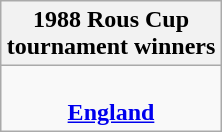<table class="wikitable" style="text-align: center; margin: 0 auto;">
<tr>
<th>1988 Rous Cup <br>tournament winners</th>
</tr>
<tr>
<td><br><strong><a href='#'>England</a></strong></td>
</tr>
</table>
